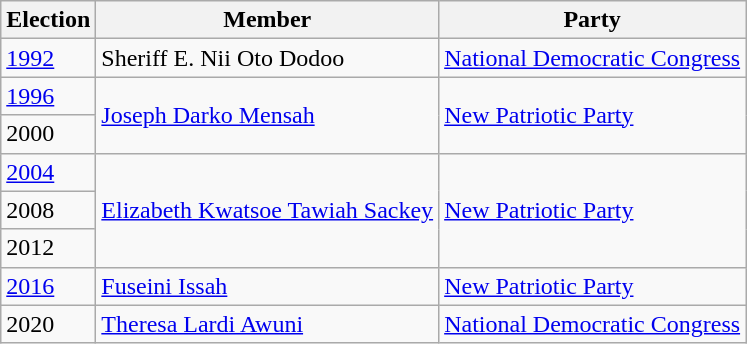<table class="wikitable">
<tr>
<th>Election</th>
<th>Member</th>
<th>Party</th>
</tr>
<tr>
<td><a href='#'>1992</a></td>
<td>Sheriff E. Nii Oto Dodoo</td>
<td><a href='#'>National Democratic Congress</a></td>
</tr>
<tr>
<td><a href='#'>1996</a></td>
<td rowspan="2"><a href='#'>Joseph Darko Mensah</a></td>
<td rowspan="2"><a href='#'>New Patriotic Party</a></td>
</tr>
<tr>
<td>2000</td>
</tr>
<tr>
<td><a href='#'>2004</a></td>
<td rowspan="3"><a href='#'>Elizabeth Kwatsoe Tawiah Sackey</a></td>
<td rowspan="3"><a href='#'>New Patriotic Party</a></td>
</tr>
<tr>
<td>2008</td>
</tr>
<tr>
<td>2012</td>
</tr>
<tr>
<td><a href='#'>2016</a></td>
<td><a href='#'>Fuseini Issah</a></td>
<td><a href='#'>New Patriotic Party</a></td>
</tr>
<tr>
<td>2020</td>
<td><a href='#'>Theresa Lardi Awuni</a></td>
<td><a href='#'>National Democratic Congress</a></td>
</tr>
</table>
